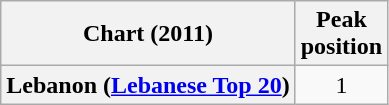<table class="wikitable plainrowheaders" style="text-align:center">
<tr>
<th scope="col">Chart (2011)</th>
<th scope="col">Peak<br>position</th>
</tr>
<tr>
<th scope="row">Lebanon (<a href='#'>Lebanese Top 20</a>)</th>
<td>1</td>
</tr>
</table>
